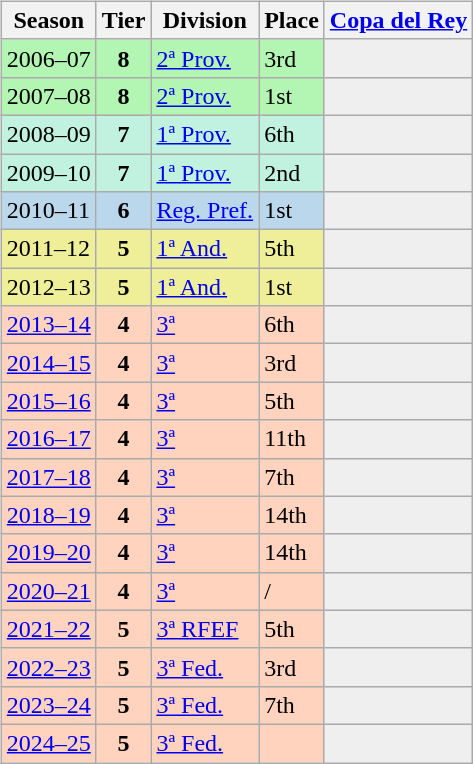<table>
<tr>
<td valign="top" width=0%><br><table class="wikitable">
<tr style="background:#f0f6fa;">
<th>Season</th>
<th>Tier</th>
<th>Division</th>
<th>Place</th>
<th><a href='#'>Copa del Rey</a></th>
</tr>
<tr>
<td style="background:#B3F5B3;">2006–07</td>
<th style="background:#B3F5B3;">8</th>
<td style="background:#B3F5B3;"><a href='#'>2ª Prov.</a></td>
<td style="background:#B3F5B3;">3rd</td>
<th style="background:#efefef;"></th>
</tr>
<tr>
<td style="background:#B3F5B3;">2007–08</td>
<th style="background:#B3F5B3;">8</th>
<td style="background:#B3F5B3;"><a href='#'>2ª Prov.</a></td>
<td style="background:#B3F5B3;">1st</td>
<th style="background:#efefef;"></th>
</tr>
<tr>
<td style="background:#C0F2DF;">2008–09</td>
<th style="background:#C0F2DF;">7</th>
<td style="background:#C0F2DF;"><a href='#'>1ª Prov.</a></td>
<td style="background:#C0F2DF;">6th</td>
<th style="background:#efefef;"></th>
</tr>
<tr>
<td style="background:#C0F2DF;">2009–10</td>
<th style="background:#C0F2DF;">7</th>
<td style="background:#C0F2DF;"><a href='#'>1ª Prov.</a></td>
<td style="background:#C0F2DF;">2nd</td>
<th style="background:#efefef;"></th>
</tr>
<tr>
<td style="background:#BBD7EC;">2010–11</td>
<th style="background:#BBD7EC;">6</th>
<td style="background:#BBD7EC;"><a href='#'>Reg. Pref.</a></td>
<td style="background:#BBD7EC;">1st</td>
<th style="background:#efefef;"></th>
</tr>
<tr>
<td style="background:#EFEF99;">2011–12</td>
<th style="background:#EFEF99;">5</th>
<td style="background:#EFEF99;"><a href='#'>1ª And.</a></td>
<td style="background:#EFEF99;">5th</td>
<th style="background:#efefef;"></th>
</tr>
<tr>
<td style="background:#EFEF99;">2012–13</td>
<th style="background:#EFEF99;">5</th>
<td style="background:#EFEF99;"><a href='#'>1ª And.</a></td>
<td style="background:#EFEF99;">1st</td>
<th style="background:#efefef;"></th>
</tr>
<tr>
<td style="background:#FFD3BD;"><a href='#'>2013–14</a></td>
<th style="background:#FFD3BD;">4</th>
<td style="background:#FFD3BD;"><a href='#'>3ª</a></td>
<td style="background:#FFD3BD;">6th</td>
<td style="background:#efefef;"></td>
</tr>
<tr>
<td style="background:#FFD3BD;"><a href='#'>2014–15</a></td>
<th style="background:#FFD3BD;">4</th>
<td style="background:#FFD3BD;"><a href='#'>3ª</a></td>
<td style="background:#FFD3BD;">3rd</td>
<td style="background:#efefef;"></td>
</tr>
<tr>
<td style="background:#FFD3BD;"><a href='#'>2015–16</a></td>
<th style="background:#FFD3BD;">4</th>
<td style="background:#FFD3BD;"><a href='#'>3ª</a></td>
<td style="background:#FFD3BD;">5th</td>
<td style="background:#efefef;"></td>
</tr>
<tr>
<td style="background:#FFD3BD;"><a href='#'>2016–17</a></td>
<th style="background:#FFD3BD;">4</th>
<td style="background:#FFD3BD;"><a href='#'>3ª</a></td>
<td style="background:#FFD3BD;">11th</td>
<td style="background:#efefef;"></td>
</tr>
<tr>
<td style="background:#FFD3BD;"><a href='#'>2017–18</a></td>
<th style="background:#FFD3BD;">4</th>
<td style="background:#FFD3BD;"><a href='#'>3ª</a></td>
<td style="background:#FFD3BD;">7th</td>
<td style="background:#efefef;"></td>
</tr>
<tr>
<td style="background:#FFD3BD;"><a href='#'>2018–19</a></td>
<th style="background:#FFD3BD;">4</th>
<td style="background:#FFD3BD;"><a href='#'>3ª</a></td>
<td style="background:#FFD3BD;">14th</td>
<td style="background:#efefef;"></td>
</tr>
<tr>
<td style="background:#FFD3BD;"><a href='#'>2019–20</a></td>
<th style="background:#FFD3BD;">4</th>
<td style="background:#FFD3BD;"><a href='#'>3ª</a></td>
<td style="background:#FFD3BD;">14th</td>
<td style="background:#efefef;"></td>
</tr>
<tr>
<td style="background:#FFD3BD;"><a href='#'>2020–21</a></td>
<th style="background:#FFD3BD;">4</th>
<td style="background:#FFD3BD;"><a href='#'>3ª</a></td>
<td style="background:#FFD3BD;"> / </td>
<td style="background:#efefef;"></td>
</tr>
<tr>
<td style="background:#FFD3BD;"><a href='#'>2021–22</a></td>
<th style="background:#FFD3BD;">5</th>
<td style="background:#FFD3BD;"><a href='#'>3ª RFEF</a></td>
<td style="background:#FFD3BD;">5th</td>
<th style="background:#efefef;"></th>
</tr>
<tr>
<td style="background:#FFD3BD;"><a href='#'>2022–23</a></td>
<th style="background:#FFD3BD;">5</th>
<td style="background:#FFD3BD;"><a href='#'>3ª Fed.</a></td>
<td style="background:#FFD3BD;">3rd</td>
<th style="background:#efefef;"></th>
</tr>
<tr>
<td style="background:#FFD3BD;"><a href='#'>2023–24</a></td>
<th style="background:#FFD3BD;">5</th>
<td style="background:#FFD3BD;"><a href='#'>3ª Fed.</a></td>
<td style="background:#FFD3BD;">7th</td>
<th style="background:#efefef;"></th>
</tr>
<tr>
<td style="background:#FFD3BD;"><a href='#'>2024–25</a></td>
<th style="background:#FFD3BD;">5</th>
<td style="background:#FFD3BD;"><a href='#'>3ª Fed.</a></td>
<td style="background:#FFD3BD;"></td>
<th style="background:#efefef;"></th>
</tr>
</table>
</td>
</tr>
</table>
